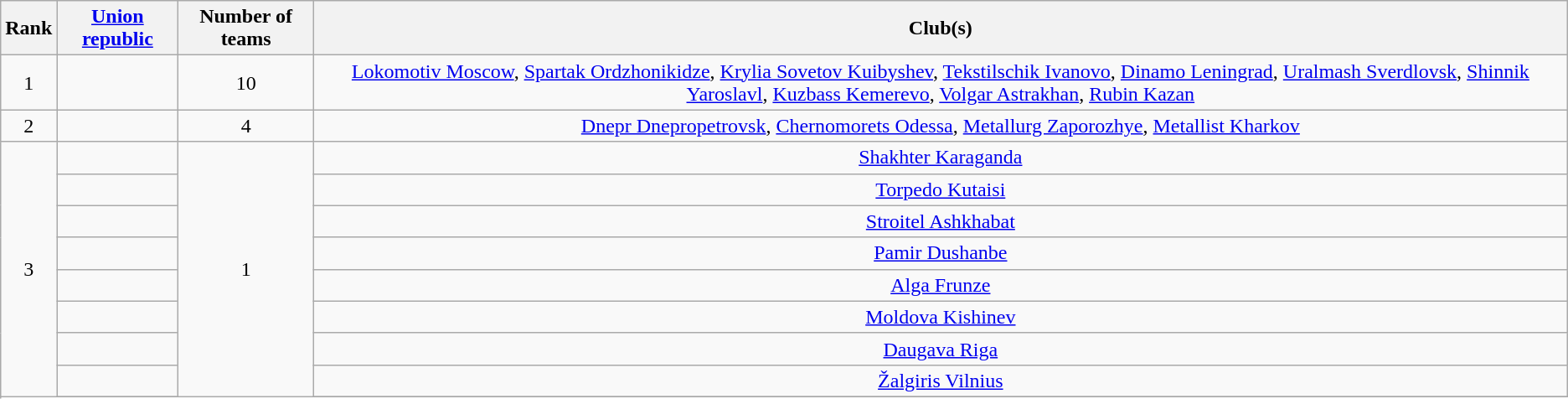<table class="wikitable">
<tr>
<th>Rank</th>
<th><a href='#'>Union republic</a></th>
<th>Number of teams</th>
<th>Club(s)</th>
</tr>
<tr>
<td align="center">1</td>
<td></td>
<td align="center">10</td>
<td align="center"><a href='#'>Lokomotiv Moscow</a>, <a href='#'>Spartak Ordzhonikidze</a>, <a href='#'>Krylia Sovetov Kuibyshev</a>, <a href='#'>Tekstilschik Ivanovo</a>, <a href='#'>Dinamo Leningrad</a>, <a href='#'>Uralmash Sverdlovsk</a>, <a href='#'>Shinnik Yaroslavl</a>, <a href='#'>Kuzbass Kemerevo</a>, <a href='#'>Volgar Astrakhan</a>, <a href='#'>Rubin Kazan</a></td>
</tr>
<tr>
<td align="center">2</td>
<td></td>
<td align="center">4</td>
<td align="center"><a href='#'>Dnepr Dnepropetrovsk</a>, <a href='#'>Chernomorets Odessa</a>, <a href='#'>Metallurg Zaporozhye</a>, <a href='#'>Metallist Kharkov</a></td>
</tr>
<tr>
<td align="center" rowspan=10>3</td>
<td></td>
<td align="center" rowspan=10>1</td>
<td align="center"><a href='#'>Shakhter Karaganda</a></td>
</tr>
<tr>
<td></td>
<td align="center"><a href='#'>Torpedo Kutaisi</a></td>
</tr>
<tr>
<td></td>
<td align="center"><a href='#'>Stroitel Ashkhabat</a></td>
</tr>
<tr>
<td></td>
<td align="center"><a href='#'>Pamir Dushanbe</a></td>
</tr>
<tr>
<td></td>
<td align="center"><a href='#'>Alga Frunze</a></td>
</tr>
<tr>
<td></td>
<td align="center"><a href='#'>Moldova Kishinev</a></td>
</tr>
<tr>
<td></td>
<td align="center"><a href='#'>Daugava Riga</a></td>
</tr>
<tr>
<td></td>
<td align="center"><a href='#'>Žalgiris Vilnius</a></td>
</tr>
<tr>
</tr>
</table>
